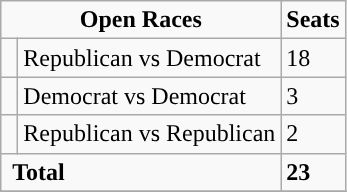<table class="wikitable">
<tr>
<td colspan="2" rowspan="1" align="center"><strong>Open Races</strong></td>
<td style="vertical-align:top;"><strong>Seats</strong><br></td>
</tr>
<tr>
<td style="background-color:"> </td>
<td>Republican vs Democrat</td>
<td>18</td>
</tr>
<tr>
<td style="background-color:"> </td>
<td>Democrat vs Democrat</td>
<td>3</td>
</tr>
<tr>
<td style="background-color:"> </td>
<td>Republican vs Republican</td>
<td>2</td>
</tr>
<tr>
<td colspan="2" rowspan="1"> <strong>Total</strong><br></td>
<td><strong>23</strong></td>
</tr>
<tr>
</tr>
</table>
